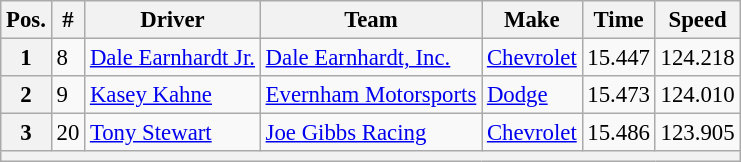<table class="wikitable" style="font-size:95%">
<tr>
<th>Pos.</th>
<th>#</th>
<th>Driver</th>
<th>Team</th>
<th>Make</th>
<th>Time</th>
<th>Speed</th>
</tr>
<tr>
<th>1</th>
<td>8</td>
<td><a href='#'>Dale Earnhardt Jr.</a></td>
<td><a href='#'>Dale Earnhardt, Inc.</a></td>
<td><a href='#'>Chevrolet</a></td>
<td>15.447</td>
<td>124.218</td>
</tr>
<tr>
<th>2</th>
<td>9</td>
<td><a href='#'>Kasey Kahne</a></td>
<td><a href='#'>Evernham Motorsports</a></td>
<td><a href='#'>Dodge</a></td>
<td>15.473</td>
<td>124.010</td>
</tr>
<tr>
<th>3</th>
<td>20</td>
<td><a href='#'>Tony Stewart</a></td>
<td><a href='#'>Joe Gibbs Racing</a></td>
<td><a href='#'>Chevrolet</a></td>
<td>15.486</td>
<td>123.905</td>
</tr>
<tr>
<th colspan="7"></th>
</tr>
</table>
